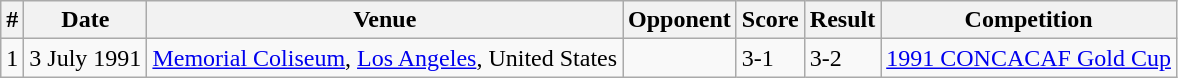<table class="wikitable">
<tr>
<th>#</th>
<th>Date</th>
<th>Venue</th>
<th>Opponent</th>
<th>Score</th>
<th>Result</th>
<th>Competition</th>
</tr>
<tr>
<td>1</td>
<td>3 July 1991</td>
<td><a href='#'>Memorial Coliseum</a>, <a href='#'>Los Angeles</a>, United States</td>
<td></td>
<td>3-1</td>
<td>3-2</td>
<td><a href='#'>1991 CONCACAF Gold Cup</a></td>
</tr>
</table>
